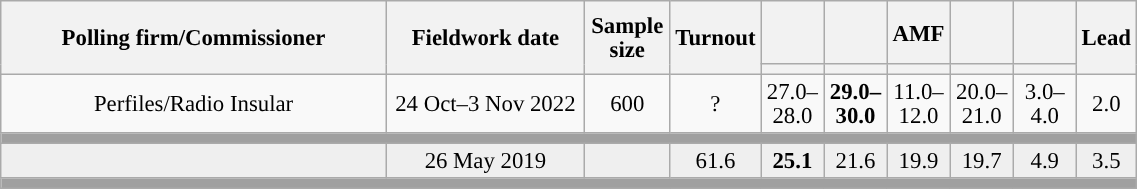<table class="wikitable collapsible collapsed" style="text-align:center; font-size:95%; line-height:16px;">
<tr style="height:42px;">
<th style="width:250px;" rowspan="2">Polling firm/Commissioner</th>
<th style="width:125px;" rowspan="2">Fieldwork date</th>
<th style="width:50px;" rowspan="2">Sample size</th>
<th style="width:45px;" rowspan="2">Turnout</th>
<th style="width:35px;"></th>
<th style="width:35px;"></th>
<th style="width:35px;">AMF</th>
<th style="width:35px;"></th>
<th style="width:35px;"></th>
<th style="width:30px;" rowspan="2">Lead</th>
</tr>
<tr>
<th style="color:inherit;background:"></th>
<th style="color:inherit;background:"></th>
<th style="color:inherit;background:"></th>
<th style="color:inherit;background:"></th>
<th style="color:inherit;background:"></th>
</tr>
<tr>
<td>Perfiles/Radio Insular</td>
<td>24 Oct–3 Nov 2022</td>
<td>600</td>
<td>?</td>
<td>27.0–<br>28.0<br></td>
<td><strong>29.0–<br>30.0</strong><br></td>
<td>11.0–<br>12.0<br></td>
<td>20.0–<br>21.0<br></td>
<td>3.0–<br>4.0<br></td>
<td style="background:">2.0</td>
</tr>
<tr>
<td colspan="10" style="background:#A0A0A0"></td>
</tr>
<tr style="background:#EFEFEF;">
<td><strong></strong></td>
<td>26 May 2019</td>
<td></td>
<td>61.6</td>
<td><strong>25.1</strong><br></td>
<td>21.6<br></td>
<td>19.9<br></td>
<td>19.7<br></td>
<td>4.9<br></td>
<td style="background:">3.5</td>
</tr>
<tr>
<td colspan="10" style="background:#A0A0A0"></td>
</tr>
</table>
